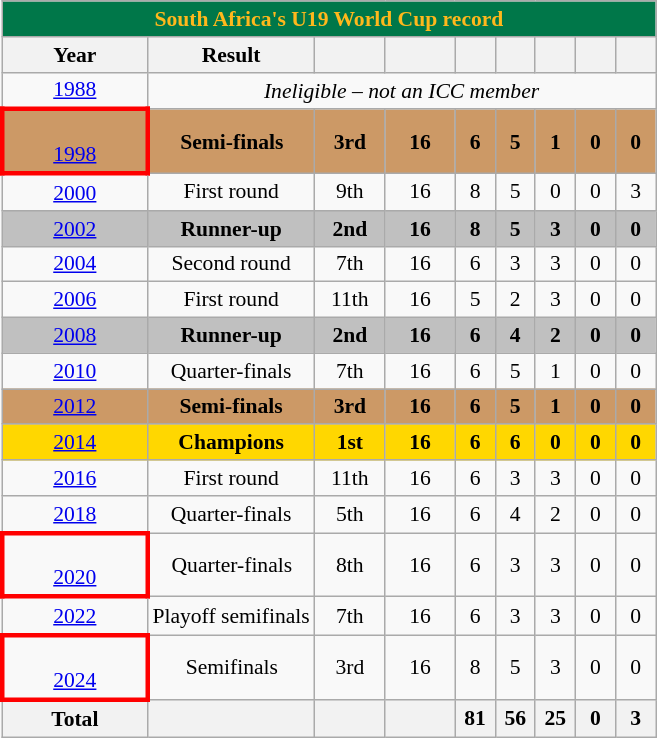<table class="wikitable" style="font-size:90%; text-align:center;">
<tr>
<th style="color:#FFB81C; background:#007749;" colspan=9>South Africa's U19 World Cup record</th>
</tr>
<tr>
<th width="90">Year</th>
<th>Result</th>
<th width="40"></th>
<th width="40"></th>
<th width="20"></th>
<th width="20"></th>
<th width="20"></th>
<th width="20"></th>
<th width="20"></th>
</tr>
<tr>
<td> <a href='#'>1988</a></td>
<td colspan=8><em>Ineligible – not an ICC member</em></td>
</tr>
<tr style="background:#c96">
<td style="border:3px solid red"><br> <a href='#'>1998</a></td>
<td><strong>Semi-finals</strong></td>
<td><strong>3rd</strong></td>
<td><strong>16</strong></td>
<td><strong>6</strong></td>
<td><strong>5</strong></td>
<td><strong>1</strong></td>
<td><strong>0</strong></td>
<td><strong>0</strong></td>
</tr>
<tr>
<td> <a href='#'>2000</a></td>
<td>First round</td>
<td>9th</td>
<td>16</td>
<td>8</td>
<td>5</td>
<td>0</td>
<td>0</td>
<td>3</td>
</tr>
<tr style="background:silver">
<td> <a href='#'>2002</a></td>
<td><strong>Runner-up</strong></td>
<td><strong>2nd</strong></td>
<td><strong>16</strong></td>
<td><strong>8</strong></td>
<td><strong>5</strong></td>
<td><strong>3</strong></td>
<td><strong>0</strong></td>
<td><strong>0</strong></td>
</tr>
<tr>
<td> <a href='#'>2004</a></td>
<td>Second round</td>
<td>7th</td>
<td>16</td>
<td>6</td>
<td>3</td>
<td>3</td>
<td>0</td>
<td>0</td>
</tr>
<tr>
<td> <a href='#'>2006</a></td>
<td>First round</td>
<td>11th</td>
<td>16</td>
<td>5</td>
<td>2</td>
<td>3</td>
<td>0</td>
<td>0</td>
</tr>
<tr style="background:silver">
<td> <a href='#'>2008</a></td>
<td><strong>Runner-up</strong></td>
<td><strong>2nd</strong></td>
<td><strong>16</strong></td>
<td><strong>6</strong></td>
<td><strong>4</strong></td>
<td><strong>2</strong></td>
<td><strong>0</strong></td>
<td><strong>0</strong></td>
</tr>
<tr>
<td> <a href='#'>2010</a></td>
<td>Quarter-finals</td>
<td>7th</td>
<td>16</td>
<td>6</td>
<td>5</td>
<td>1</td>
<td>0</td>
<td>0</td>
</tr>
<tr style="background:#c96">
<td> <a href='#'>2012</a></td>
<td><strong>Semi-finals</strong></td>
<td><strong>3rd</strong></td>
<td><strong>16</strong></td>
<td><strong>6</strong></td>
<td><strong>5</strong></td>
<td><strong>1</strong></td>
<td><strong>0</strong></td>
<td><strong>0</strong></td>
</tr>
<tr style="background:gold">
<td> <a href='#'>2014</a></td>
<td><strong>Champions</strong></td>
<td><strong>1st</strong></td>
<td><strong>16</strong></td>
<td><strong>6</strong></td>
<td><strong>6</strong></td>
<td><strong>0</strong></td>
<td><strong>0</strong></td>
<td><strong>0</strong></td>
</tr>
<tr>
<td> <a href='#'>2016</a></td>
<td>First round</td>
<td>11th</td>
<td>16</td>
<td>6</td>
<td>3</td>
<td>3</td>
<td>0</td>
<td>0</td>
</tr>
<tr>
<td> <a href='#'>2018</a></td>
<td>Quarter-finals</td>
<td>5th</td>
<td>16</td>
<td>6</td>
<td>4</td>
<td>2</td>
<td>0</td>
<td>0</td>
</tr>
<tr>
<td style="border:3px solid red"><br> <a href='#'>2020</a></td>
<td>Quarter-finals</td>
<td>8th</td>
<td>16</td>
<td>6</td>
<td>3</td>
<td>3</td>
<td>0</td>
<td>0</td>
</tr>
<tr>
<td> <a href='#'>2022</a></td>
<td>Playoff semifinals</td>
<td>7th</td>
<td>16</td>
<td>6</td>
<td>3</td>
<td>3</td>
<td>0</td>
<td>0</td>
</tr>
<tr>
<td style="border:3px solid red"><br> <a href='#'>2024</a></td>
<td>Semifinals</td>
<td>3rd</td>
<td>16</td>
<td>8</td>
<td>5</td>
<td>3</td>
<td>0</td>
<td>0</td>
</tr>
<tr>
<th>Total</th>
<th></th>
<th></th>
<th></th>
<th>81</th>
<th>56</th>
<th>25</th>
<th>0</th>
<th>3</th>
</tr>
</table>
